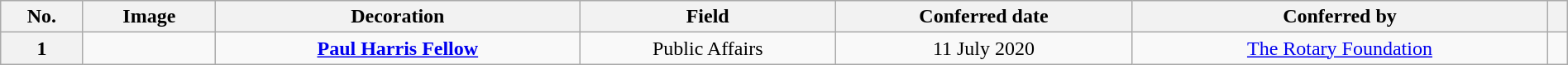<table class="wikitable" style="width:100%;text-align:center">
<tr>
<th>No.</th>
<th>Image</th>
<th>Decoration</th>
<th>Field</th>
<th>Conferred date</th>
<th>Conferred by</th>
<th></th>
</tr>
<tr>
<th>1</th>
<td></td>
<td><strong><a href='#'>Paul Harris Fellow</a></strong></td>
<td>Public Affairs</td>
<td>11 July 2020</td>
<td><a href='#'>The Rotary Foundation</a></td>
<td></td>
</tr>
</table>
